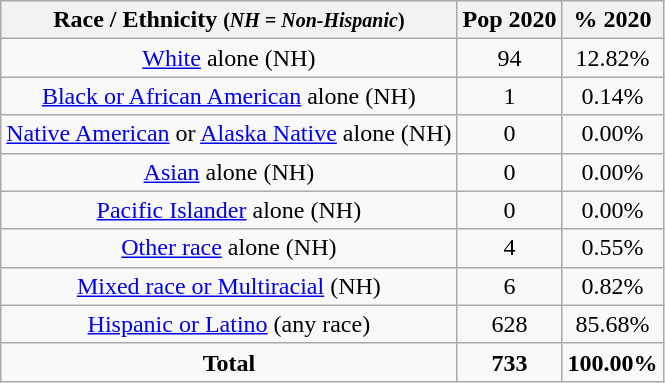<table class="wikitable" style="text-align:center;">
<tr>
<th>Race / Ethnicity <small>(<em>NH = Non-Hispanic</em>)</small></th>
<th>Pop 2020</th>
<th>% 2020</th>
</tr>
<tr>
<td><a href='#'>White</a> alone (NH)</td>
<td>94</td>
<td>12.82%</td>
</tr>
<tr>
<td><a href='#'>Black or African American</a> alone (NH)</td>
<td>1</td>
<td>0.14%</td>
</tr>
<tr>
<td><a href='#'>Native American</a> or <a href='#'>Alaska Native</a> alone (NH)</td>
<td>0</td>
<td>0.00%</td>
</tr>
<tr>
<td><a href='#'>Asian</a> alone (NH)</td>
<td>0</td>
<td>0.00%</td>
</tr>
<tr>
<td><a href='#'>Pacific Islander</a> alone (NH)</td>
<td>0</td>
<td>0.00%</td>
</tr>
<tr>
<td><a href='#'>Other race</a> alone (NH)</td>
<td>4</td>
<td>0.55%</td>
</tr>
<tr>
<td><a href='#'>Mixed race or Multiracial</a> (NH)</td>
<td>6</td>
<td>0.82%</td>
</tr>
<tr>
<td><a href='#'>Hispanic or Latino</a> (any race)</td>
<td>628</td>
<td>85.68%</td>
</tr>
<tr>
<td><strong>Total</strong></td>
<td><strong>733</strong></td>
<td><strong>100.00%</strong></td>
</tr>
</table>
